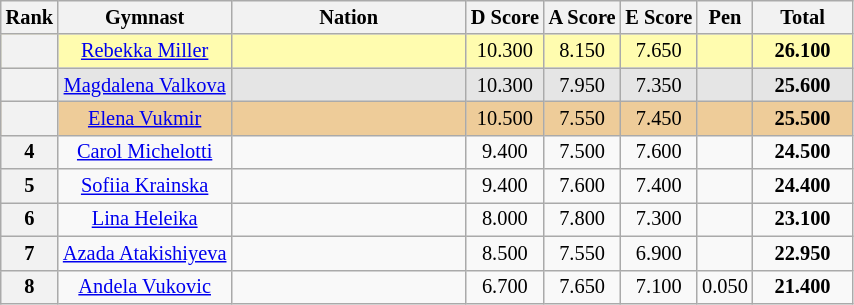<table class="wikitable sortable" style="text-align:center; font-size:85%">
<tr>
<th scope="col" style="width:20px;">Rank</th>
<th>Gymnast</th>
<th scope="col" style="width:150px;">Nation</th>
<th>D Score</th>
<th>A Score</th>
<th>E Score</th>
<th>Pen</th>
<th scope="col" style="width:60px;">Total</th>
</tr>
<tr bgcolor="fffcaf">
<th scope="row"></th>
<td><a href='#'>Rebekka Miller</a></td>
<td align="left"></td>
<td>10.300</td>
<td>8.150</td>
<td>7.650</td>
<td></td>
<td><strong>26.100</strong></td>
</tr>
<tr bgcolor="e5e5e5">
<th scope="row"></th>
<td><a href='#'>Magdalena Valkova</a></td>
<td align="left"></td>
<td>10.300</td>
<td>7.950</td>
<td>7.350</td>
<td></td>
<td><strong>25.600</strong></td>
</tr>
<tr bgcolor="eecc99">
<th scope="row"></th>
<td><a href='#'>Elena Vukmir</a></td>
<td align="left"></td>
<td>10.500</td>
<td>7.550</td>
<td>7.450</td>
<td></td>
<td><strong>25.500</strong></td>
</tr>
<tr>
<th>4</th>
<td><a href='#'>Carol Michelotti</a></td>
<td align="left"></td>
<td>9.400</td>
<td>7.500</td>
<td>7.600</td>
<td></td>
<td><strong>24.500</strong></td>
</tr>
<tr>
<th>5</th>
<td><a href='#'>Sofiia Krainska</a></td>
<td align="left"></td>
<td>9.400</td>
<td>7.600</td>
<td>7.400</td>
<td></td>
<td><strong>24.400</strong></td>
</tr>
<tr>
<th>6</th>
<td><a href='#'>Lina Heleika</a></td>
<td align="left"></td>
<td>8.000</td>
<td>7.800</td>
<td>7.300</td>
<td></td>
<td><strong>23.100</strong></td>
</tr>
<tr>
<th>7</th>
<td><a href='#'>Azada Atakishiyeva</a></td>
<td align="left"></td>
<td>8.500</td>
<td>7.550</td>
<td>6.900</td>
<td></td>
<td><strong>22.950</strong></td>
</tr>
<tr>
<th>8</th>
<td><a href='#'>Andela Vukovic</a></td>
<td align="left"></td>
<td>6.700</td>
<td>7.650</td>
<td>7.100</td>
<td>0.050</td>
<td><strong>21.400</strong></td>
</tr>
</table>
